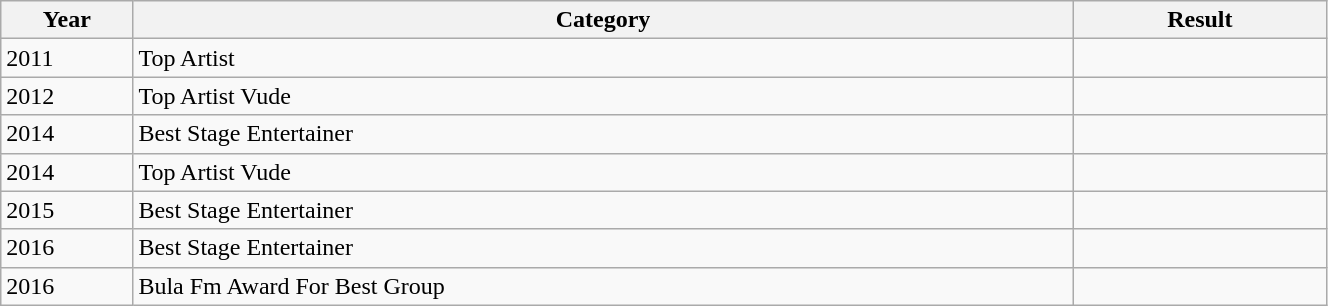<table style="width:70%;" class="wikitable sortable">
<tr>
<th style="width:33px;">Year</th>
<th style="width:280px;">Category</th>
<th style="width:70px;">Result</th>
</tr>
<tr>
<td>2011</td>
<td>Top Artist</td>
<td></td>
</tr>
<tr>
<td>2012</td>
<td>Top Artist Vude</td>
<td></td>
</tr>
<tr>
<td>2014</td>
<td>Best Stage Entertainer</td>
<td></td>
</tr>
<tr>
<td>2014</td>
<td>Top Artist Vude</td>
<td></td>
</tr>
<tr>
<td>2015</td>
<td>Best Stage Entertainer</td>
<td></td>
</tr>
<tr>
<td>2016</td>
<td>Best Stage Entertainer</td>
<td></td>
</tr>
<tr>
<td>2016</td>
<td>Bula Fm Award For Best Group</td>
<td></td>
</tr>
</table>
